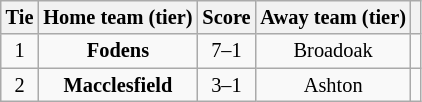<table class="wikitable" style="text-align:center; font-size:85%">
<tr>
<th>Tie</th>
<th>Home team (tier)</th>
<th>Score</th>
<th>Away team (tier)</th>
<th></th>
</tr>
<tr>
<td align="center">1</td>
<td><strong>Fodens</strong></td>
<td align="center">7–1</td>
<td>Broadoak</td>
<td></td>
</tr>
<tr>
<td align="center">2</td>
<td><strong>Macclesfield</strong></td>
<td align="center">3–1</td>
<td>Ashton</td>
<td></td>
</tr>
</table>
